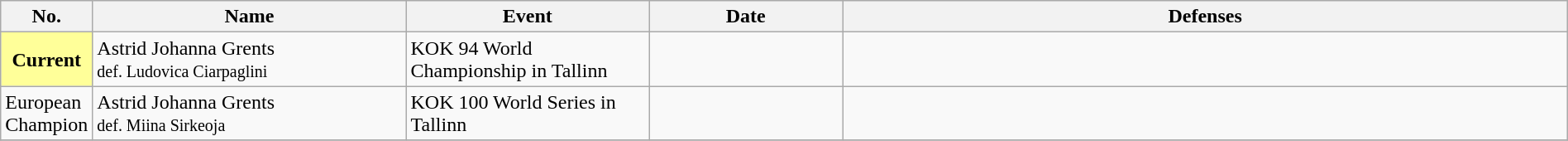<table class="wikitable" style="width:100%; font-size:100%;">
<tr>
<th style= width:1%;">No.</th>
<th style= width:21%;">Name</th>
<th style= width:16%;">Event</th>
<th style=width:13%;">Date</th>
<th style= width:49%;">Defenses</th>
</tr>
<tr>
<td align=center bgcolor="#FFFF99"><strong>Current</strong></td>
<td align=left> Astrid Johanna Grents <br><small>def. Ludovica Ciarpaglini</small></td>
<td align=left>KOK 94 World Championship in Tallinn <br></td>
<td align=center></td>
<td align=left></td>
</tr>
<tr>
<td>European Champion</td>
<td align=left> Astrid Johanna Grents <br><small>def. Miina Sirkeoja</small></td>
<td align=left>KOK 100 World Series in Tallinn <br></td>
<td align=center></td>
<td align=left></td>
</tr>
<tr>
</tr>
</table>
